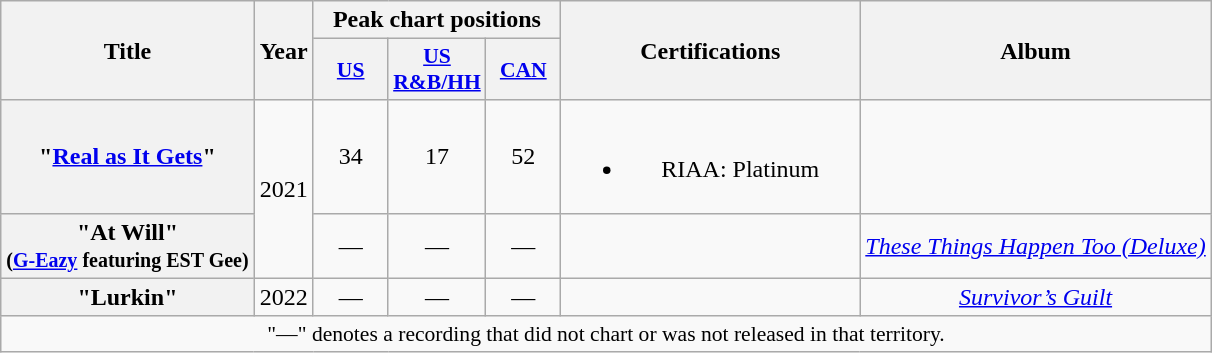<table class="wikitable plainrowheaders" style="text-align:center;">
<tr>
<th rowspan="2">Title</th>
<th rowspan="2">Year</th>
<th colspan="3">Peak chart positions</th>
<th scope="col" rowspan="2" style="width:12em;">Certifications</th>
<th rowspan="2">Album</th>
</tr>
<tr>
<th scope="col" style="width:3em;font-size:90%;"><a href='#'>US</a><br></th>
<th scope="col" style="width:3em;font-size:90%;"><a href='#'>US<br>R&B/HH</a><br></th>
<th scope="col" style="width:3em;font-size:90%;"><a href='#'>CAN</a><br></th>
</tr>
<tr>
<th scope="row">"<a href='#'>Real as It Gets</a>"<br></th>
<td rowspan="2">2021</td>
<td>34</td>
<td>17</td>
<td>52</td>
<td><br><ul><li>RIAA: Platinum</li></ul></td>
<td></td>
</tr>
<tr>
<th scope="row">"At Will"<br><small>(<a href='#'>G-Eazy</a> featuring EST Gee)</small></th>
<td>—</td>
<td>—</td>
<td>—</td>
<td></td>
<td><em><a href='#'>These Things Happen Too (Deluxe)</a></em></td>
</tr>
<tr>
<th scope="row">"Lurkin"<br></th>
<td>2022</td>
<td>—</td>
<td>—</td>
<td>—</td>
<td></td>
<td><em><a href='#'>Survivor’s Guilt</a></em></td>
</tr>
<tr>
<td colspan="7" style="font-size:90%">"—" denotes a recording that did not chart or was not released in that territory.</td>
</tr>
</table>
